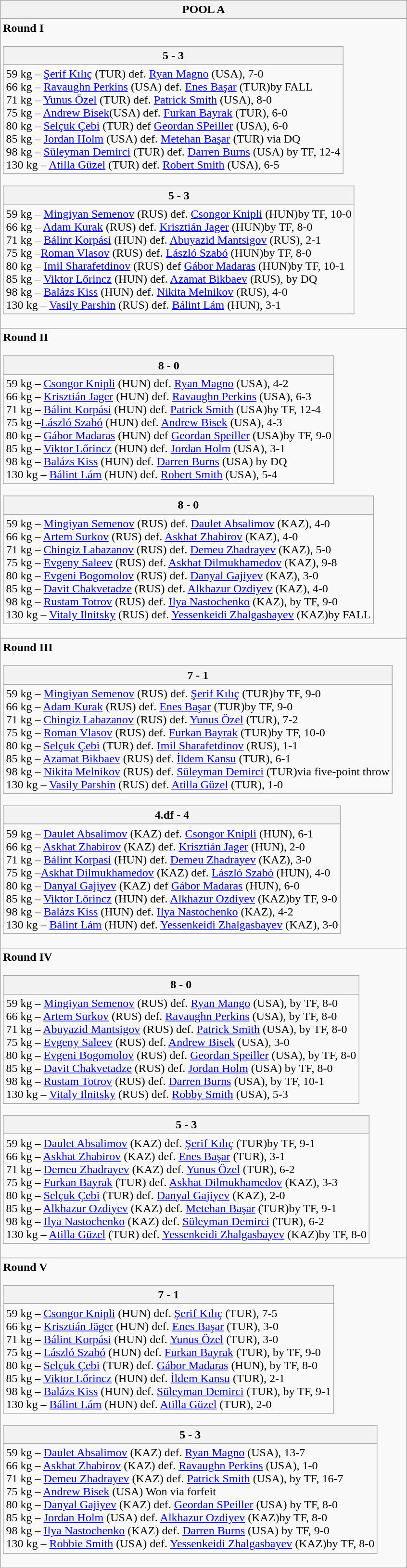<table class="wikitable outercollapse">
<tr>
<th>POOL A</th>
</tr>
<tr>
<td><strong>Round I</strong><br><table class="wikitable collapsible innercollapse">
<tr>
<th> 5 -  3</th>
</tr>
<tr>
<td>59 kg – <a href='#'>Şerif Kılıç</a> (TUR) def. <a href='#'>Ryan Magno</a> (USA), 7-0<br>66 kg – <a href='#'>Ravaughn Perkins</a> (USA) def. <a href='#'>Enes Başar</a> (TUR)by FALL<br>71 kg – <a href='#'>Yunus Özel</a> (TUR) def. <a href='#'>Patrick Smith</a> (USA), 8-0<br>75 kg – <a href='#'>Andrew Bisek</a>(USA) def. <a href='#'>Furkan Bayrak</a> (TUR), 6-0<br>80 kg – <a href='#'>Selçuk Çebi</a> (TUR) def <a href='#'>Geordan SPeiller</a> (USA), 6-0<br>85 kg – <a href='#'>Jordan Holm</a> (USA) def. <a href='#'>Metehan Başar</a> (TUR) via DQ<br>98 kg – <a href='#'>Süleyman Demirci</a> (TUR) def. <a href='#'>Darren Burns</a> (USA) by TF, 12-4<br>130 kg – <a href='#'>Atilla Güzel</a> (TUR) def. <a href='#'>Robert Smith</a> (USA), 6-5</td>
</tr>
</table>
<table class="wikitable collapsible innercollapse">
<tr>
<th> 5 -  3</th>
</tr>
<tr>
<td>59 kg – <a href='#'>Mingiyan Semenov</a> (RUS) def. <a href='#'>Csongor Knipli</a> (HUN)by TF, 10-0<br>66 kg – <a href='#'>Adam Kurak</a> (RUS) def. <a href='#'>Krisztián Jager</a> (HUN)by TF, 8-0<br>71 kg – <a href='#'>Bálint Korpási</a> (HUN) def. <a href='#'>Abuyazid Mantsigov</a> (RUS), 2-1<br>75 kg –<a href='#'>Roman Vlasov</a> (RUS) def. <a href='#'>László Szabó</a> (HUN)by TF, 8-0<br>80 kg – <a href='#'>Imil Sharafetdinov</a> (RUS) def <a href='#'>Gábor Madaras</a> (HUN)by TF, 10-1<br>85 kg – <a href='#'>Viktor Lőrincz</a> (HUN) def. <a href='#'>Azamat Bikbaev</a> (RUS), by DQ<br>98 kg – <a href='#'>Balázs Kiss</a> (HUN) def. <a href='#'>Nikita Melnikov</a> (RUS), 4-0<br>130 kg – <a href='#'>Vasily Parshin</a> (RUS) def. <a href='#'>Bálint Lám</a> (HUN), 3-1</td>
</tr>
</table>
</td>
</tr>
<tr>
<td><strong>Round II</strong><br><table class="wikitable collapsible innercollapse">
<tr>
<th> 8 -  0</th>
</tr>
<tr>
<td>59 kg – <a href='#'>Csongor Knipli</a> (HUN) def. <a href='#'>Ryan Magno</a> (USA), 4-2<br>66 kg – <a href='#'>Krisztián Jager</a> (HUN) def. <a href='#'>Ravaughn Perkins</a> (USA), 6-3<br>71 kg – <a href='#'>Bálint Korpási</a> (HUN) def. <a href='#'>Patrick Smith</a> (USA)by TF, 12-4<br>75 kg –<a href='#'>László Szabó</a> (HUN) def. <a href='#'>Andrew Bisek</a> (USA), 4-3<br>80 kg – <a href='#'>Gábor Madaras</a> (HUN) def <a href='#'>Geordan Speiller</a> (USA)by TF, 9-0<br>85 kg – <a href='#'>Viktor Lőrincz</a> (HUN) def. <a href='#'>Jordan Holm</a> (USA), 3-1<br>98 kg – <a href='#'>Balázs Kiss</a> (HUN) def. <a href='#'>Darren Burns</a> (USA) by DQ<br>130 kg – <a href='#'>Bálint Lám</a> (HUN) def. <a href='#'>Robert Smith</a> (USA), 5-4</td>
</tr>
</table>
<table class="wikitable collapsible innercollapse">
<tr>
<th> 8 -  0</th>
</tr>
<tr>
<td>59 kg – <a href='#'>Mingiyan Semenov</a> (RUS) def. <a href='#'>Daulet Absalimov</a> (KAZ), 4-0<br>66 kg – <a href='#'>Artem Surkov</a> (RUS) def. <a href='#'>Askhat Zhabirov</a> (KAZ), 4-0<br>71 kg – <a href='#'>Chingiz Labazanov</a> (RUS) def. <a href='#'>Demeu Zhadrayev</a> (KAZ), 5-0<br>75 kg – <a href='#'>Evgeny Saleev</a> (RUS) def. <a href='#'>Askhat Dilmukhamedov</a> (KAZ), 9-8<br>80 kg – <a href='#'>Evgeni Bogomolov</a> (RUS) def. <a href='#'>Danyal Gajiyev</a> (KAZ), 3-0<br>85 kg – <a href='#'>Davit Chakvetadze</a> (RUS) def. <a href='#'>Alkhazur Ozdiyev</a> (KAZ), 4-0<br>98 kg – <a href='#'>Rustam Totrov</a> (RUS) def. <a href='#'>Ilya Nastochenko</a> (KAZ), by TF, 9-0<br>130 kg – <a href='#'>Vitaly Ilnitsky</a> (RUS) def. <a href='#'>Yessenkeidi Zhalgasbayev</a> (KAZ)by FALL</td>
</tr>
</table>
</td>
</tr>
<tr>
<td><strong>Round III</strong><br><table class="wikitable collapsible innercollapse">
<tr>
<th> 7 -  1</th>
</tr>
<tr>
<td>59 kg – <a href='#'>Mingiyan Semenov</a> (RUS) def. <a href='#'>Şerif Kılıç</a> (TUR)by TF, 9-0<br>66 kg – <a href='#'>Adam Kurak</a> (RUS) def. <a href='#'>Enes Başar</a> (TUR)by TF, 9-0<br>71 kg – <a href='#'>Chingiz Labazanov</a> (RUS) def. <a href='#'>Yunus Özel</a> (TUR), 7-2<br>75 kg – <a href='#'>Roman Vlasov</a> (RUS) def. <a href='#'>Furkan Bayrak</a> (TUR)by TF, 10-0<br>80 kg – <a href='#'>Selçuk Çebi</a> (TUR) def. <a href='#'>Imil Sharafetdinov</a> (RUS), 1-1<br>85 kg – <a href='#'>Azamat Bikbaev</a> (RUS) def. <a href='#'>İldem Kansu</a> (TUR), 6-1<br>98 kg – <a href='#'>Nikita Melnikov</a> (RUS) def. <a href='#'>Süleyman Demirci</a> (TUR)via five-point throw<br>130 kg – <a href='#'>Vasily Parshin</a> (RUS) def. <a href='#'>Atilla Güzel</a> (TUR), 1-0</td>
</tr>
</table>
<table class="wikitable collapsible innercollapse">
<tr>
<th> 4.df -  4</th>
</tr>
<tr>
<td>59 kg – <a href='#'>Daulet Absalimov</a> (KAZ) def. <a href='#'>Csongor Knipli</a> (HUN), 6-1<br>66 kg – <a href='#'>Askhat Zhabirov</a> (KAZ) def. <a href='#'>Krisztián Jager</a> (HUN), 2-0<br>71 kg – <a href='#'>Bálint Korpasi</a> (HUN) def. <a href='#'>Demeu Zhadrayev</a> (KAZ), 3-0<br>75 kg –<a href='#'>Askhat Dilmukhamedov</a> (KAZ) def. <a href='#'>László Szabó</a> (HUN), 4-0<br>80 kg – <a href='#'>Danyal Gajiyev</a> (KAZ) def <a href='#'>Gábor Madaras</a> (HUN), 6-0<br>85 kg – <a href='#'>Viktor Lőrincz</a> (HUN) def. <a href='#'>Alkhazur Ozdiyev</a> (KAZ)by TF, 9-0<br>98 kg – <a href='#'>Balázs Kiss</a> (HUN) def. <a href='#'>Ilya Nastochenko</a> (KAZ), 4-2<br>130 kg – <a href='#'>Bálint Lám</a> (HUN) def. <a href='#'>Yessenkeidi Zhalgasbayev</a> (KAZ), 3-0</td>
</tr>
</table>
</td>
</tr>
<tr>
<td><strong>Round IV</strong><br><table class="wikitable collapsible innercollapse">
<tr>
<th> 8 -  0</th>
</tr>
<tr>
<td>59 kg – <a href='#'>Mingiyan Semenov</a> (RUS) def. <a href='#'>Ryan Mango</a> (USA), by TF, 8-0<br>66 kg – <a href='#'>Artem Surkov</a> (RUS) def. <a href='#'>Ravaughn Perkins</a> (USA), by TF, 8-0<br>71 kg – <a href='#'>Abuyazid Mantsigov</a> (RUS) def. <a href='#'>Patrick Smith</a> (USA), by TF, 8-0<br>75 kg – <a href='#'>Evgeny Saleev</a> (RUS) def. <a href='#'>Andrew Bisek</a> (USA), 3-0<br>80 kg – <a href='#'>Evgeni Bogomolov</a> (RUS) def. <a href='#'>Geordan Speiller</a> (USA), by TF, 8-0<br>85 kg – <a href='#'>Davit Chakvetadze</a> (RUS) def. <a href='#'>Jordan Holm</a> (USA) by TF, 8-0<br>98 kg – <a href='#'>Rustam Totrov</a> (RUS) def. <a href='#'>Darren Burns</a> (USA), by TF, 10-1<br>130 kg – <a href='#'>Vitaly Ilnitsky</a> (RUS) def. <a href='#'>Robby Smith</a> (USA), 5-3</td>
</tr>
</table>
<table class="wikitable collapsible innercollapse">
<tr>
<th> 5 -  3</th>
</tr>
<tr>
<td>59 kg – <a href='#'>Daulet Absalimov</a> (KAZ) def. <a href='#'>Şerif Kılıç</a> (TUR)by TF, 9-1<br>66 kg – <a href='#'>Askhat Zhabirov</a> (KAZ) def. <a href='#'>Enes Başar</a> (TUR), 3-1<br>71 kg – <a href='#'>Demeu Zhadrayev</a> (KAZ) def. <a href='#'>Yunus Özel</a> (TUR), 6-2<br>75 kg – <a href='#'>Furkan Bayrak</a> (TUR) def. <a href='#'>Askhat Dilmukhamedov</a> (KAZ), 3-3<br>80 kg – <a href='#'>Selçuk Çebi</a> (TUR) def. <a href='#'>Danyal Gajiyev</a> (KAZ), 2-0<br>85 kg – <a href='#'>Alkhazur Ozdiyev</a> (KAZ) def. <a href='#'>Metehan Başar</a> (TUR)by TF, 9-1<br>98 kg – <a href='#'>Ilya Nastochenko</a> (KAZ) def. <a href='#'>Süleyman Demirci</a> (TUR), 6-2<br>130 kg – <a href='#'>Atilla Güzel</a> (TUR) def. <a href='#'>Yessenkeidi Zhalgasbayev</a> (KAZ)by TF, 8-0</td>
</tr>
</table>
</td>
</tr>
<tr>
<td><strong>Round V</strong><br><table class="wikitable collapsible innercollapse">
<tr>
<th> 7 -  1</th>
</tr>
<tr>
<td>59 kg – <a href='#'>Csongor Knipli</a> (HUN) def. <a href='#'>Şerif Kılıç</a> (TUR), 7-5<br>66 kg – <a href='#'>Krisztián Jäger</a> (HUN) def. <a href='#'>Enes Başar</a> (TUR), 3-0<br>71 kg – <a href='#'>Bálint Korpási</a> (HUN) def. <a href='#'>Yunus Özel</a> (TUR), 3-0<br>75 kg – <a href='#'>László Szabó</a> (HUN) def. <a href='#'>Furkan Bayrak</a> (TUR), by TF, 9-0<br>80 kg – <a href='#'>Selçuk Çebi</a> (TUR) def. <a href='#'>Gábor Madaras</a> (HUN), by TF, 8-0<br>85 kg – <a href='#'>Viktor Lőrincz</a> (HUN) def. <a href='#'>İldem Kansu</a> (TUR), 2-1<br>98 kg – <a href='#'>Balázs Kiss</a> (HUN) def. <a href='#'>Süleyman Demirci</a> (TUR), by TF, 9-1<br>130 kg – <a href='#'>Bálint Lám</a> (HUN) def. <a href='#'>Atilla Güzel</a> (TUR), 2-0</td>
</tr>
</table>
<table class="wikitable collapsible innercollapse">
<tr>
<th> 5 -  3</th>
</tr>
<tr>
<td>59 kg – <a href='#'>Daulet Absalimov</a> (KAZ) def. <a href='#'>Ryan Magno</a> (USA), 13-7<br>66 kg – <a href='#'>Askhat Zhabirov</a> (KAZ) def. <a href='#'>Ravaughn Perkins</a> (USA), 1-0<br>71 kg – <a href='#'>Demeu Zhadrayev</a> (KAZ) def. <a href='#'>Patrick Smith</a> (USA),  by TF, 16-7<br>75 kg – <a href='#'>Andrew Bisek</a> (USA) Won via forfeit<br>80 kg – <a href='#'>Danyal Gajiyev</a> (KAZ) def. <a href='#'>Geordan SPeiller</a> (USA) by TF, 8-0<br>85 kg – <a href='#'>Jordan Holm</a> (USA) def. <a href='#'>Alkhazur Ozdiyev</a> (KAZ)by TF, 8-0<br>98 kg – <a href='#'>Ilya Nastochenko</a> (KAZ) def. <a href='#'>Darren Burns</a> (USA) by TF, 9-0<br>130 kg – <a href='#'>Robbie Smith</a> (USA) def. <a href='#'>Yessenkeidi Zhalgasbayev</a> (KAZ)by TF, 8-0</td>
</tr>
</table>
</td>
</tr>
</table>
